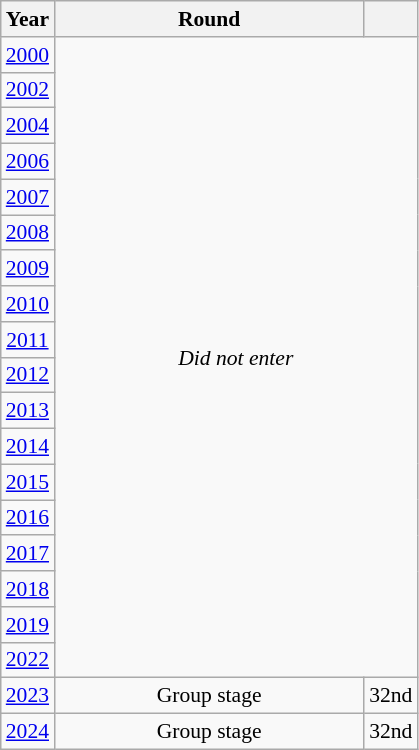<table class="wikitable" style="text-align: center; font-size:90%">
<tr>
<th>Year</th>
<th style="width:200px">Round</th>
<th></th>
</tr>
<tr>
<td><a href='#'>2000</a></td>
<td colspan="2" rowspan="18"><em>Did not enter</em></td>
</tr>
<tr>
<td><a href='#'>2002</a></td>
</tr>
<tr>
<td><a href='#'>2004</a></td>
</tr>
<tr>
<td><a href='#'>2006</a></td>
</tr>
<tr>
<td><a href='#'>2007</a></td>
</tr>
<tr>
<td><a href='#'>2008</a></td>
</tr>
<tr>
<td><a href='#'>2009</a></td>
</tr>
<tr>
<td><a href='#'>2010</a></td>
</tr>
<tr>
<td><a href='#'>2011</a></td>
</tr>
<tr>
<td><a href='#'>2012</a></td>
</tr>
<tr>
<td><a href='#'>2013</a></td>
</tr>
<tr>
<td><a href='#'>2014</a></td>
</tr>
<tr>
<td><a href='#'>2015</a></td>
</tr>
<tr>
<td><a href='#'>2016</a></td>
</tr>
<tr>
<td><a href='#'>2017</a></td>
</tr>
<tr>
<td><a href='#'>2018</a></td>
</tr>
<tr>
<td><a href='#'>2019</a></td>
</tr>
<tr>
<td><a href='#'>2022</a></td>
</tr>
<tr>
<td><a href='#'>2023</a></td>
<td>Group stage</td>
<td>32nd</td>
</tr>
<tr>
<td><a href='#'>2024</a></td>
<td>Group stage</td>
<td>32nd</td>
</tr>
</table>
